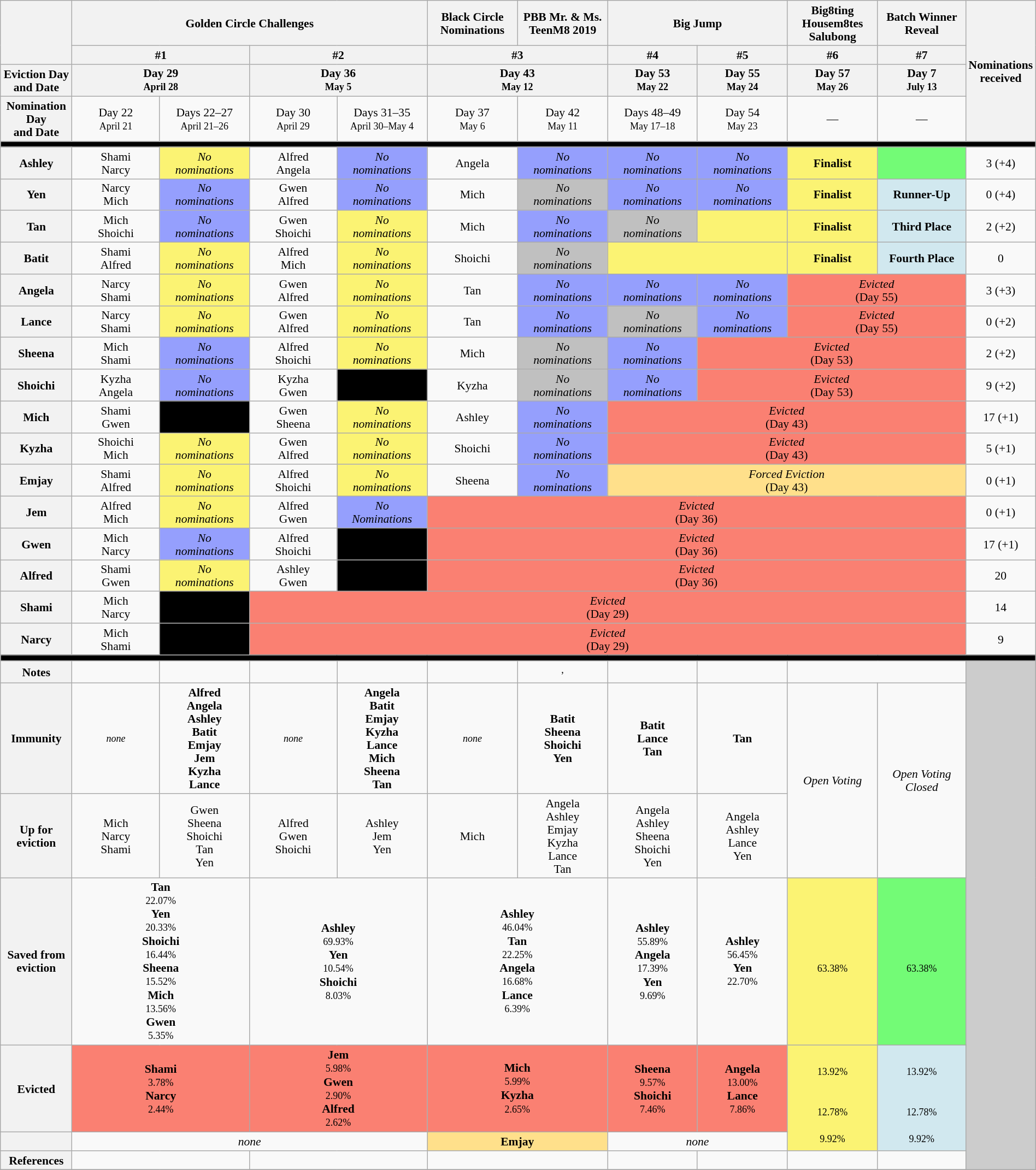<table class="wikitable" style="text-align:center; font-size:90%; line-height:16px; width:100%;">
<tr>
<th rowspan="2" style="width:07%;"></th>
<th colspan="4" style="width:18%;">Golden Circle Challenges</th>
<th>Black Circle Nominations</th>
<th>PBB Mr. & Ms. TeenM8 2019</th>
<th colspan="2" style="width:09%;">Big Jump</th>
<th colspan="1" style="width:09%;">Big8ting Housem8tes Salubong</th>
<th colspan="1" style="width:09%;">Batch Winner Reveal</th>
<th rowspan="4" style="width:05%;">Nominations<br>received</th>
</tr>
<tr>
<th colspan="2">#1</th>
<th colspan="2">#2</th>
<th colspan="2">#3</th>
<th>#4</th>
<th>#5</th>
<th>#6</th>
<th>#7</th>
</tr>
<tr>
<th>Eviction Day<br>and Date</th>
<th colspan="2">Day 29<br><small>April 28</small></th>
<th colspan="2">Day 36<br><small>May 5</small></th>
<th colspan="2">Day 43<br><small>May 12</small></th>
<th>Day 53<br><small>May 22</small></th>
<th>Day 55<br><small>May 24</small></th>
<th>Day 57<br><small>May 26</small></th>
<th><span>Day 7</span><br><small>July 13</small></th>
</tr>
<tr>
<th>Nomination Day<br>and Date</th>
<td style="width:09%;">Day 22<br><small>April 21</small></td>
<td style="width:09%;">Days 22–27 <br><small>April 21–26</small></td>
<td style="width:09%;">Day 30<br><small>April 29</small></td>
<td style="width:09%;">Days 31–35<br><small>April 30–May 4</small></td>
<td style="width:09%;">Day 37<br><small>May 6</small></td>
<td style="width:09%;">Day 42<br><small>May 11</small></td>
<td style="width:09%;">Days 48–49 <br><small>May 17–18</small></td>
<td style="width:09%;">Day 54 <br><small>May 23 </small></td>
<td style="width:09%;">—</td>
<td style="width:09%;">—</td>
</tr>
<tr>
<th colspan="12" style="background:#000000;"></th>
</tr>
<tr>
<th>Ashley</th>
<td>Shami<br>Narcy</td>
<td style="background:#FBF373;"><em> No<br>nominations</em></td>
<td>Alfred<br>Angela</td>
<td style="background:#959FFD;"><em>No<br>nominations</em></td>
<td>Angela</td>
<td style="background:#959FFD;"><em>No<br>nominations</em></td>
<td style="background:#959FFD;"><em>No<br>nominations</em></td>
<td style="background:#959FFD;"><em>No<br>nominations</em></td>
<td style="background:#FBF373;"><strong>Finalist</strong><br></td>
<td style="background:#73FB76;"><br></td>
<td>3 (+4)</td>
</tr>
<tr>
<th>Yen</th>
<td>Narcy<br>Mich</td>
<td style="background:#959FFD;"><em> No<br>nominations</em></td>
<td>Gwen<br>Alfred</td>
<td style="background:#959FFD;"><em> No<br>nominations</em></td>
<td>Mich</td>
<td style="background:#C0C0C0;"><em>No<br>nominations</em></td>
<td style="background:#959FFD;"><em>No<br>nominations</em></td>
<td style="background:#959FFD;"><em>No<br>nominations</em></td>
<td style="background:#FBF373;"><strong>Finalist</strong><br></td>
<td style="background:#D1E8EF;"><strong>Runner-Up</strong><br></td>
<td>0 (+4)</td>
</tr>
<tr>
<th>Tan</th>
<td>Mich<br>Shoichi</td>
<td style="background:#959FFD;"><em> No<br>nominations</em></td>
<td>Gwen<br>Shoichi</td>
<td style="background:#FBF373;"><em>No<br>nominations</em></td>
<td>Mich</td>
<td style="background:#959FFD;"><em>No<br>nominations</em></td>
<td style="background:#C0C0C0;"><em>No<br>nominations</em></td>
<td style="background:#FBF373;"></td>
<td style="background:#FBF373;"><strong>Finalist</strong><br></td>
<td style="background:#D1E8EF;"><strong>Third Place</strong><br></td>
<td>2 (+2)</td>
</tr>
<tr>
<th>Batit</th>
<td>Shami<br>Alfred</td>
<td style="background:#FBF373;"><em> No<br>nominations</em></td>
<td>Alfred<br>Mich</td>
<td style="background:#FBF373;"><em> No<br>nominations</em></td>
<td>Shoichi</td>
<td style="background:#C0C0C0;"><em>No<br>nominations</em></td>
<td colspan=2 style="background:#FBF373;"></td>
<td style="background:#FBF373;"><strong>Finalist</strong><br></td>
<td style="background:#D1E8EF;"><strong>Fourth Place</strong><br></td>
<td>0</td>
</tr>
<tr>
<th>Angela</th>
<td>Narcy<br>Shami</td>
<td style="background:#FBF373;"><em> No<br>nominations</em></td>
<td>Gwen<br>Alfred</td>
<td style="background:#FBF373;"><em> No<br>nominations</em></td>
<td>Tan</td>
<td style="background:#959FFD;"><em>No<br>nominations</em></td>
<td style="background:#959FFD;"><em>No<br>nominations</em></td>
<td style="background:#959FFD;"><em>No<br>nominations</em></td>
<td colspan="2" style="background:#FA8072"><em> Evicted</em><br>(Day 55)</td>
<td>3 (+3)</td>
</tr>
<tr>
<th>Lance</th>
<td>Narcy<br>Shami</td>
<td style="background:#FBF373;"><em> No<br>nominations</em></td>
<td>Gwen<br>Alfred</td>
<td style="background:#FBF373;"><em> No<br>nominations</em></td>
<td>Tan</td>
<td style="background:#959FFD;"><em>No<br>nominations</em></td>
<td style="background:#C0C0C0;"><em>No<br>nominations</em></td>
<td style="background:#959FFD;"><em>No<br>nominations</em></td>
<td colspan="2" style="background:#FA8072"><em> Evicted</em><br>(Day 55)</td>
<td>0 (+2)</td>
</tr>
<tr>
<th>Sheena</th>
<td>Mich<br>Shami</td>
<td style="background:#959FFD;"><em> No<br>nominations</em></td>
<td>Alfred<br>Shoichi</td>
<td style="background:#FBF373;"><em>No<br>nominations</em></td>
<td>Mich</td>
<td style="background:#C0C0C0;"><em>No<br>nominations</em></td>
<td style="background:#959FFD;"><em>No<br>nominations</em></td>
<td colspan="3" style="background:#FA8072"><em> Evicted</em><br>(Day 53)</td>
<td>2 (+2)</td>
</tr>
<tr>
<th>Shoichi</th>
<td>Kyzha<br>Angela</td>
<td style="background:#959FFD;"><em> No<br>nominations</em></td>
<td>Kyzha<br>Gwen</td>
<td style="background:#000000;"></td>
<td>Kyzha</td>
<td style="background:#C0C0C0;"><em>No<br>nominations</em></td>
<td style="background:#959FFD;"><em>No<br>nominations</em></td>
<td colspan="3" style="background:#FA8072"><em> Evicted</em><br>(Day 53)</td>
<td>9 (+2)</td>
</tr>
<tr>
<th>Mich</th>
<td>Shami<br>Gwen</td>
<td style="background:#000000;"></td>
<td>Gwen<br>Sheena</td>
<td style="background:#FBF373;"><em>No<br>nominations</em></td>
<td>Ashley</td>
<td style="background:#959FFD;"><em> No<br>nominations</em></td>
<td colspan="4" style="background:#FA8072"><em> Evicted</em><br>(Day 43)</td>
<td>17 (+1)</td>
</tr>
<tr>
<th>Kyzha</th>
<td>Shoichi<br>Mich</td>
<td style="background:#FBF373;"><em> No<br>nominations</em></td>
<td>Gwen<br>Alfred</td>
<td style="background:#FBF373;"><em>No<br>nominations</em></td>
<td>Shoichi</td>
<td style="background:#959FFD;"><em>No<br>nominations</em></td>
<td colspan="4" style="background:#FA8072"><em> Evicted</em><br>(Day 43)</td>
<td>5 (+1)</td>
</tr>
<tr>
<th>Emjay</th>
<td>Shami<br>Alfred</td>
<td style="background:#FBF373;"><em> No<br>nominations</em></td>
<td>Alfred<br>Shoichi</td>
<td style="background:#FBF373;"><em>No<br>nominations</em></td>
<td>Sheena</td>
<td style="background:#959FFD;"><em> No<br>nominations</em></td>
<td colspan="4" style="background:#FFE08B;"><em>Forced Eviction</em><br>(Day 43)</td>
<td>0 (+1)</td>
</tr>
<tr>
<th>Jem</th>
<td>Alfred<br>Mich</td>
<td style="background:#FBF373;"><em> No<br>nominations</em></td>
<td>Alfred<br>Gwen</td>
<td style="background:#959FFD;"><em>No<br>Nominations</em></td>
<td colspan="6" style="background:#FA8072"><em> Evicted</em><br>(Day 36)</td>
<td>0 (+1)</td>
</tr>
<tr>
<th>Gwen</th>
<td>Mich<br>Narcy</td>
<td style="background:#959FFD;"><em> No<br>nominations</em></td>
<td>Alfred<br>Shoichi</td>
<td style="background:#000000;"></td>
<td colspan="6" style="background:#FA8072"><em>Evicted</em><br>(Day 36)</td>
<td>17 (+1)</td>
</tr>
<tr>
<th>Alfred</th>
<td>Shami<br>Gwen</td>
<td style="background:#FBF373;"><em> No<br>nominations</em></td>
<td>Ashley<br>Gwen</td>
<td style="background:#000000;"></td>
<td colspan="6" style="background:#FA8072"><em>Evicted</em><br>(Day 36)</td>
<td>20</td>
</tr>
<tr>
<th>Shami</th>
<td>Mich<br>Narcy</td>
<td style="background:#000000;"></td>
<td colspan="8" style="background:#FA8072"><em>Evicted</em><br>(Day 29)</td>
<td>14</td>
</tr>
<tr>
<th>Narcy</th>
<td>Mich<br>Shami</td>
<td style="background:#000000;"></td>
<td colspan="8" style="background:#FA8072"><em>Evicted</em><br>(Day 29)</td>
<td>9</td>
</tr>
<tr>
<th colspan="12" style="background:#000000;"></th>
</tr>
<tr>
<th>Notes</th>
<td></td>
<td></td>
<td></td>
<td></td>
<td></td>
<td><sup>,</sup> </td>
<td></td>
<td></td>
<td colspan="2"></td>
<td rowspan="7" style="background:#CCCCCC"></td>
</tr>
<tr>
<th>Immunity</th>
<td><small><em>none</em></small></td>
<td><strong>Alfred<br>Angela<br>Ashley<br>Batit<br>Emjay<br>Jem<br>Kyzha<br>Lance</strong></td>
<td><small><em>none</em></small></td>
<td><strong>Angela<br>Batit<br>Emjay<br>Kyzha<br>Lance<br>Mich<br>Sheena<br>Tan</strong></td>
<td><small><em>none</em></small></td>
<td><strong>Batit<br>Sheena<br>Shoichi<br>Yen</strong></td>
<td><strong>Batit<br>Lance<br>Tan</strong></td>
<td><strong>Tan</strong></td>
<td rowspan="2"><em>Open Voting</em></td>
<td rowspan="2"><em>Open Voting Closed</em></td>
</tr>
<tr>
<th>Up for eviction</th>
<td>Mich<br>Narcy<br>Shami</td>
<td>Gwen<br>Sheena<br>Shoichi<br>Tan<br>Yen</td>
<td>Alfred<br>Gwen<br>Shoichi</td>
<td>Ashley<br>Jem<br>Yen</td>
<td>Mich<br></td>
<td>Angela<br>Ashley<br>Emjay<br>Kyzha<br>Lance<br>Tan</td>
<td>Angela<br>Ashley<br>Sheena<br>Shoichi<br>Yen</td>
<td>Angela<br>Ashley<br>Lance<br>Yen</td>
</tr>
<tr>
<th>Saved from eviction</th>
<td colspan="2"><strong>Tan</strong><br><small>22.07%</small><br><strong>Yen</strong><br><small>20.33%</small><br><strong>Shoichi</strong><br><small>16.44%</small><br><strong>Sheena</strong><br><small>15.52%</small><br><strong>Mich</strong><br><small>13.56%</small><br><strong>Gwen</strong><br><small>5.35%</small></td>
<td colspan="2"><strong>Ashley</strong><br><small>69.93%</small><br><strong>Yen</strong><br><small>10.54%</small><br><strong>Shoichi</strong><br><small>8.03%</small></td>
<td colspan="2"><strong>Ashley</strong><br><small>46.04%</small><br><strong>Tan</strong><br><small>22.25%</small><br><strong>Angela</strong><br><small>16.68%</small><br><strong>Lance</strong><br><small>6.39%</small></td>
<td><strong>Ashley</strong><br><small>55.89%</small><br><strong>Angela</strong><br><small>17.39%</small><br><strong>Yen</strong><br><small>9.69%</small></td>
<td><strong>Ashley</strong><br><small>56.45%</small><br><strong>Yen</strong><br><small>22.70%</small></td>
<td style="background:#FBF373;"><strong></strong><br><small>63.38%</small></td>
<td style="background:#73FB76;"><strong></strong><br><small>63.38%</small></td>
</tr>
<tr>
<th>Evicted</th>
<td style="background:#FA8072" colspan="2"><strong>Shami</strong><br><small>3.78%</small><br> <strong>Narcy</strong><br><small>2.44%</small></td>
<td style="background:#FA8072" colspan="2"><strong>Jem</strong><br><small>5.98%</small><br><strong>Gwen</strong><br><small>2.90%</small><br><strong>Alfred</strong><br><small>2.62%</small></td>
<td style="background:#FA8072" colspan="2"><strong>Mich</strong><br><small>5.99%</small><br><strong>Kyzha</strong><small><br>2.65%</small></td>
<td style="background:#FA8072"><strong>Sheena</strong><br><small>9.57%</small><br><strong>Shoichi</strong><br><small>7.46%</small></td>
<td style="background:#FA8072"><strong>Angela</strong><br><small>13.00%</small><br><strong>Lance</strong><br><small>7.86%</small></td>
<td rowspan="2" style="background:#FBF373;"><strong></strong><br><small>13.92%</small><br><br><strong></strong><br><small>12.78%</small><br><strong></strong><br><small>9.92%</small></td>
<td rowspan="2" style="background:#D1E8EF;"><strong></strong><br><small>13.92%</small><br><br><strong></strong><br><small>12.78%</small><br><strong></strong><br><small>9.92%</small></td>
</tr>
<tr>
<th></th>
<td colspan="4"><em>none</em></td>
<td style="background:#FFE08B" colspan="2"><strong>Emjay</strong></td>
<td colspan="2"><em>none</em></td>
</tr>
<tr>
<th>References</th>
<td colspan="2"></td>
<td colspan="2"></td>
<td colspan="2"></td>
<td></td>
<td></td>
<td></td>
<td></td>
</tr>
<tr>
</tr>
</table>
